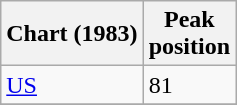<table class="wikitable sortable">
<tr>
<th>Chart (1983)</th>
<th>Peak<br>position</th>
</tr>
<tr>
<td><a href='#'>US</a></td>
<td>81</td>
</tr>
<tr>
</tr>
</table>
